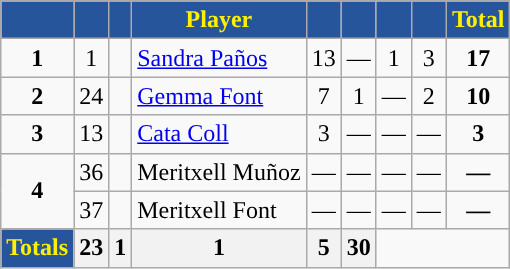<table class="wikitable" style="text-align:center">
<tr>
<th style="background:#26559B; color:#FFF000; "></th>
<th style="background:#26559B; color:#FFF000; "></th>
<th style="background:#26559B; color:#FFF000; "></th>
<th style="background:#26559B; color:#FFF000; ">Player</th>
<th style="background:#26559B; color:#FFF000; "></th>
<th style="background:#26559B; color:#FFF000; "></th>
<th style="background:#26559B; color:#FFF000; "></th>
<th style="background:#26559B; color:#FFF000; "></th>
<th style="background:#26559B; color:#FFF000; ">Total</th>
</tr>
<tr>
<td><strong>1</strong></td>
<td>1</td>
<td></td>
<td style="text-align:left"><a href='#'>Sandra Paños</a></td>
<td>13</td>
<td>—</td>
<td>1</td>
<td>3</td>
<td><strong>17</strong></td>
</tr>
<tr>
<td><strong>2</strong></td>
<td>24</td>
<td></td>
<td style="text-align:left"><a href='#'>Gemma Font</a></td>
<td>7</td>
<td>1</td>
<td>—</td>
<td>2</td>
<td><strong>10</strong></td>
</tr>
<tr>
<td><strong>3</strong></td>
<td>13</td>
<td></td>
<td style="text-align:left"><a href='#'>Cata Coll</a></td>
<td>3</td>
<td>—</td>
<td>—</td>
<td>—</td>
<td><strong>3</strong></td>
</tr>
<tr>
<td rowspan="2"><strong>4</strong></td>
<td>36</td>
<td></td>
<td style="text-align:left">Meritxell Muñoz</td>
<td>—</td>
<td>—</td>
<td>—</td>
<td>—</td>
<td><strong>—</strong></td>
</tr>
<tr>
<td>37</td>
<td></td>
<td style="text-align:left">Meritxell Font</td>
<td>—</td>
<td>—</td>
<td>—</td>
<td>—</td>
<td><strong>—</strong></td>
</tr>
<tr>
<th style="background:#26559B; color:#FFF000; "><strong>Totals</strong></th>
<th><strong>23</strong></th>
<th><strong>1</strong></th>
<th><strong>1</strong></th>
<th><strong>5</strong></th>
<th><strong>30</strong></th>
</tr>
</table>
